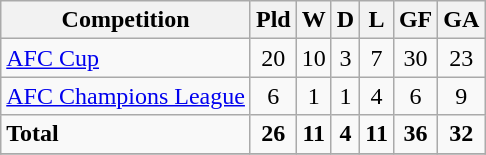<table class="wikitable">
<tr>
<th>Competition</th>
<th>Pld</th>
<th>W</th>
<th>D</th>
<th>L</th>
<th>GF</th>
<th>GA</th>
</tr>
<tr>
<td><a href='#'>AFC Cup</a></td>
<td style="text-align:center;">20</td>
<td style="text-align:center;">10</td>
<td style="text-align:center;">3</td>
<td style="text-align:center;">7</td>
<td style="text-align:center;">30</td>
<td style="text-align:center;">23</td>
</tr>
<tr>
<td><a href='#'>AFC Champions League</a></td>
<td style="text-align:center;">6</td>
<td style="text-align:center;">1</td>
<td style="text-align:center;">1</td>
<td style="text-align:center;">4</td>
<td style="text-align:center;">6</td>
<td style="text-align:center;">9</td>
</tr>
<tr>
<td><strong>Total</strong></td>
<td style="text-align:center;"><strong>26</strong></td>
<td style="text-align:center;"><strong>11</strong></td>
<td style="text-align:center;"><strong>4</strong></td>
<td style="text-align:center;"><strong>11</strong></td>
<td style="text-align:center;"><strong>36</strong></td>
<td style="text-align:center;"><strong>32</strong></td>
</tr>
<tr>
</tr>
</table>
